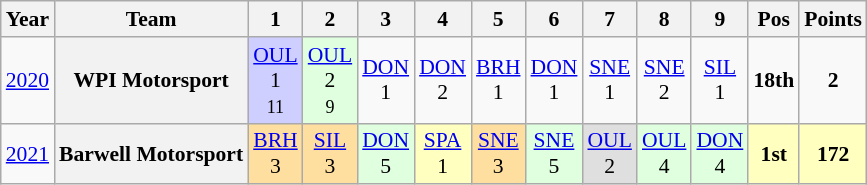<table class="wikitable" style="text-align:center; font-size:90%">
<tr>
<th>Year</th>
<th>Team</th>
<th>1</th>
<th>2</th>
<th>3</th>
<th>4</th>
<th>5</th>
<th>6</th>
<th>7</th>
<th>8</th>
<th>9</th>
<th>Pos</th>
<th>Points</th>
</tr>
<tr>
<td><a href='#'>2020</a></td>
<th>WPI Motorsport</th>
<td style="background:#cfcfff;"><a href='#'>OUL</a><br>1<br><small>11</small></td>
<td style="background:#dfffdf;"><a href='#'>OUL</a><br>2<br><small>9</small></td>
<td><a href='#'>DON</a><br>1</td>
<td><a href='#'>DON</a><br>2</td>
<td><a href='#'>BRH</a><br>1</td>
<td><a href='#'>DON</a><br>1</td>
<td><a href='#'>SNE</a><br>1</td>
<td><a href='#'>SNE</a><br>2</td>
<td><a href='#'>SIL</a><br>1</td>
<td style="background:"><strong>18th</strong></td>
<td style="background:"><strong>2</strong></td>
</tr>
<tr>
<td><a href='#'>2021</a></td>
<th>Barwell Motorsport</th>
<td style="background:#ffdf9f;"><a href='#'>BRH</a><br>3<br></td>
<td style="background:#ffdf9f;"><a href='#'>SIL</a><br>3<br></td>
<td style="background:#dfffdf;"><a href='#'>DON</a><br>5<br></td>
<td style="background:#ffffbf;"><a href='#'>SPA</a><br>1<br></td>
<td style="background:#ffdf9f;"><a href='#'>SNE</a><br>3<br></td>
<td style="background:#dfffdf;"><a href='#'>SNE</a><br>5<br></td>
<td style="background:#dfdfdf;"><a href='#'>OUL</a><br>2</td>
<td style="background:#dfffdf;"><a href='#'>OUL</a><br>4</td>
<td style="background:#dfffdf;"><a href='#'>DON</a><br>4</td>
<td style="background:#ffffbf;"><strong>1st</strong></td>
<td style="background:#ffffbf;"><strong>172</strong></td>
</tr>
</table>
